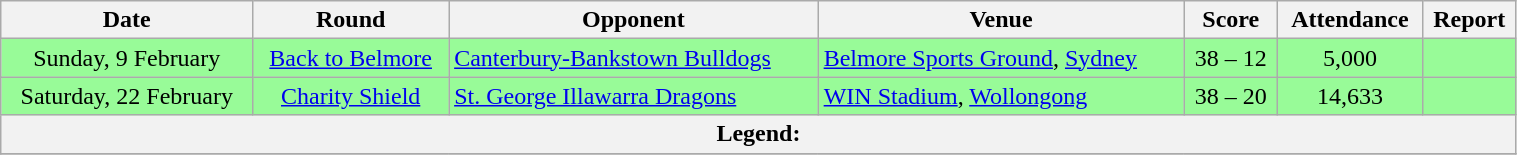<table class="wikitable" style="font-size:100%;" width="80%">
<tr>
<th>Date</th>
<th>Round</th>
<th>Opponent</th>
<th>Venue</th>
<th>Score</th>
<th>Attendance</th>
<th>Report</th>
</tr>
<tr bgcolor=#98FB98>
<td style="text-align:center;">Sunday, 9 February</td>
<td style="text-align:center;"><a href='#'>Back to Belmore</a></td>
<td> <a href='#'>Canterbury-Bankstown Bulldogs</a></td>
<td><a href='#'>Belmore Sports Ground</a>, <a href='#'>Sydney</a></td>
<td style="text-align:center;">38 – 12</td>
<td style="text-align:center;">5,000</td>
<td style="text-align:center;"></td>
</tr>
<tr bgcolor=#98FB98>
<td style="text-align:center;">Saturday, 22 February</td>
<td style="text-align:center;"><a href='#'>Charity Shield</a></td>
<td> <a href='#'>St. George Illawarra Dragons</a></td>
<td><a href='#'>WIN Stadium</a>, <a href='#'>Wollongong</a></td>
<td style="text-align:center;">38 – 20</td>
<td style="text-align:center;">14,633</td>
<td style="text-align:center;"></td>
</tr>
<tr>
<th colspan="11"><strong>Legend</strong>:     </th>
</tr>
<tr>
</tr>
</table>
